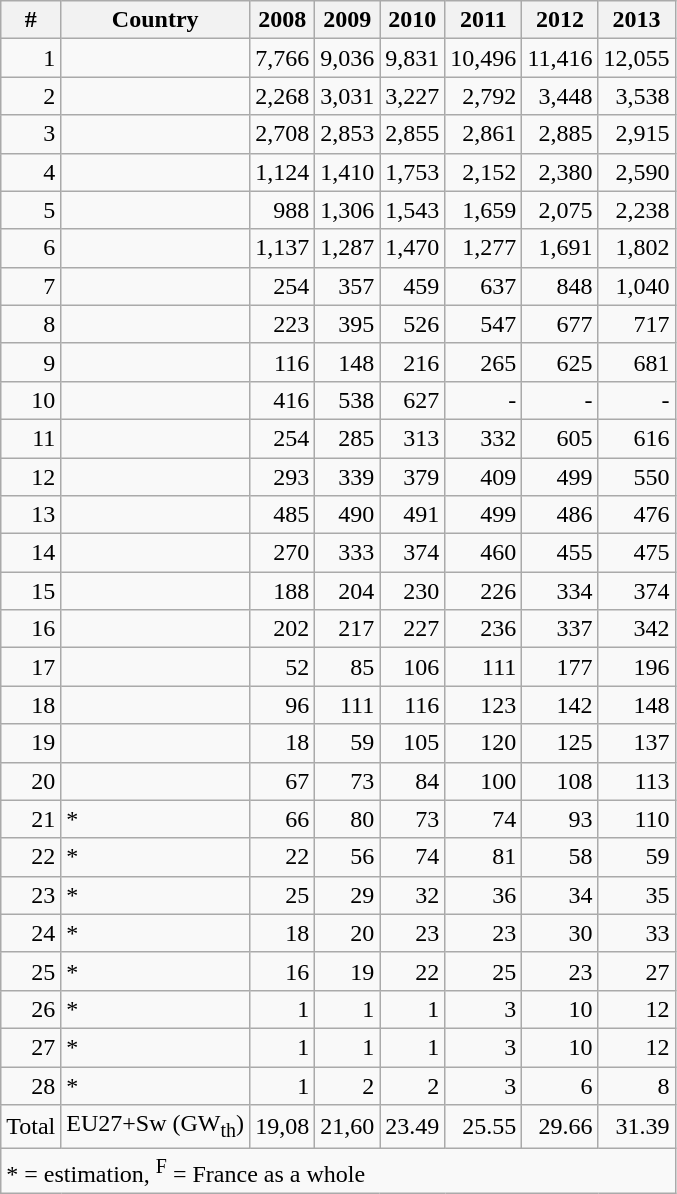<table class="wikitable">
<tr>
<th>#</th>
<th>Country</th>
<th>2008</th>
<th>2009</th>
<th>2010</th>
<th>2011</th>
<th>2012</th>
<th>2013</th>
</tr>
<tr style="text-align:right;">
<td>1</td>
<td style="text-align:left;"></td>
<td>7,766</td>
<td>9,036</td>
<td>9,831</td>
<td>10,496</td>
<td>11,416</td>
<td>12,055</td>
</tr>
<tr style="text-align:right;">
<td>2</td>
<td style="text-align:left;"></td>
<td>2,268</td>
<td>3,031</td>
<td>3,227</td>
<td>2,792</td>
<td>3,448</td>
<td>3,538</td>
</tr>
<tr style="text-align:right;">
<td>3</td>
<td style="text-align:left;"></td>
<td>2,708</td>
<td>2,853</td>
<td>2,855</td>
<td>2,861</td>
<td>2,885</td>
<td>2,915</td>
</tr>
<tr style="text-align:right;">
<td>4</td>
<td style="text-align:left;"></td>
<td>1,124</td>
<td>1,410</td>
<td>1,753</td>
<td>2,152</td>
<td>2,380</td>
<td>2,590</td>
</tr>
<tr style="text-align:right;">
<td>5</td>
<td style="text-align:left;"></td>
<td>988</td>
<td>1,306</td>
<td>1,543</td>
<td>1,659</td>
<td>2,075</td>
<td>2,238</td>
</tr>
<tr style="text-align:right;">
<td>6</td>
<td style="text-align:left;"></td>
<td>1,137</td>
<td>1,287</td>
<td>1,470</td>
<td>1,277</td>
<td>1,691</td>
<td>1,802</td>
</tr>
<tr style="text-align:right;">
<td>7</td>
<td style="text-align:left;"></td>
<td>254</td>
<td>357</td>
<td>459</td>
<td>637</td>
<td>848</td>
<td>1,040</td>
</tr>
<tr style="text-align:right;">
<td>8</td>
<td style="text-align:left;"></td>
<td>223</td>
<td>395</td>
<td>526</td>
<td>547</td>
<td>677</td>
<td>717</td>
</tr>
<tr style="text-align:right;">
<td>9</td>
<td style="text-align:left;"></td>
<td>116</td>
<td>148</td>
<td>216</td>
<td>265</td>
<td>625</td>
<td>681</td>
</tr>
<tr style="text-align:right;">
<td>10</td>
<td style="text-align:left;"></td>
<td>416</td>
<td>538</td>
<td>627</td>
<td>-</td>
<td>-</td>
<td>-</td>
</tr>
<tr style="text-align:right;">
<td>11</td>
<td style="text-align:left;"></td>
<td>254</td>
<td>285</td>
<td>313</td>
<td>332</td>
<td>605</td>
<td>616</td>
</tr>
<tr style="text-align:right;">
<td>12</td>
<td style="text-align:left;"></td>
<td>293</td>
<td>339</td>
<td>379</td>
<td>409</td>
<td>499</td>
<td>550</td>
</tr>
<tr style="text-align:right;">
<td>13</td>
<td style="text-align:left;"></td>
<td>485</td>
<td>490</td>
<td>491</td>
<td>499</td>
<td>486</td>
<td>476</td>
</tr>
<tr style="text-align:right;">
<td>14</td>
<td style="text-align:left;"></td>
<td style="text-align:right;">270</td>
<td>333</td>
<td>374</td>
<td>460</td>
<td>455</td>
<td>475</td>
</tr>
<tr style="text-align:right;">
<td>15</td>
<td style="text-align:left;"></td>
<td>188</td>
<td>204</td>
<td>230</td>
<td>226</td>
<td>334</td>
<td>374</td>
</tr>
<tr style="text-align:right;">
<td>16</td>
<td style="text-align:left;"></td>
<td>202</td>
<td>217</td>
<td>227</td>
<td>236</td>
<td>337</td>
<td>342</td>
</tr>
<tr style="text-align:right;">
<td>17</td>
<td style="text-align:left;"></td>
<td>52</td>
<td>85</td>
<td>106</td>
<td>111</td>
<td>177</td>
<td>196</td>
</tr>
<tr style="text-align:right;">
<td>18</td>
<td style="text-align:left;"></td>
<td>96</td>
<td>111</td>
<td>116</td>
<td>123</td>
<td>142</td>
<td>148</td>
</tr>
<tr style="text-align:right;">
<td>19</td>
<td style="text-align:left;"></td>
<td>18</td>
<td>59</td>
<td>105</td>
<td>120</td>
<td>125</td>
<td>137</td>
</tr>
<tr style="text-align:right;">
<td>20</td>
<td style="text-align:left;"></td>
<td>67</td>
<td>73</td>
<td>84</td>
<td>100</td>
<td>108</td>
<td>113</td>
</tr>
<tr style="text-align:right;">
<td>21</td>
<td style="text-align:left;"> *</td>
<td>66</td>
<td>80</td>
<td>73</td>
<td>74</td>
<td>93</td>
<td>110</td>
</tr>
<tr style="text-align:right;">
<td>22</td>
<td style="text-align:left;"> *</td>
<td>22</td>
<td>56</td>
<td>74</td>
<td>81</td>
<td>58</td>
<td>59</td>
</tr>
<tr style="text-align:right;">
<td>23</td>
<td style="text-align:left;">*</td>
<td>25</td>
<td>29</td>
<td>32</td>
<td>36</td>
<td>34</td>
<td>35</td>
</tr>
<tr style="text-align:right;">
<td>24</td>
<td style="text-align:left;"> *</td>
<td>18</td>
<td>20</td>
<td>23</td>
<td>23</td>
<td>30</td>
<td>33</td>
</tr>
<tr style="text-align:right;">
<td>25</td>
<td style="text-align:left;"> *</td>
<td>16</td>
<td>19</td>
<td>22</td>
<td>25</td>
<td>23</td>
<td>27</td>
</tr>
<tr style="text-align:right;">
<td>26</td>
<td style="text-align:left;">*</td>
<td>1</td>
<td>1</td>
<td>1</td>
<td>3</td>
<td>10</td>
<td>12</td>
</tr>
<tr style="text-align:right;">
<td>27</td>
<td style="text-align:left;"> *</td>
<td>1</td>
<td>1</td>
<td>1</td>
<td>3</td>
<td>10</td>
<td>12</td>
</tr>
<tr style="text-align:right;">
<td>28</td>
<td style="text-align:left;"> *</td>
<td>1</td>
<td>2</td>
<td>2</td>
<td>3</td>
<td>6</td>
<td>8</td>
</tr>
<tr style="text-align:right;">
<td>Total</td>
<td style="text-align:left;">EU27+Sw (GW<sub>th</sub>)</td>
<td>19,08</td>
<td>21,60</td>
<td>23.49</td>
<td>25.55</td>
<td>29.66</td>
<td>31.39</td>
</tr>
<tr>
<td style="text-align:left;" colspan="8">* = estimation, <sup>F</sup> = France as a whole</td>
</tr>
</table>
